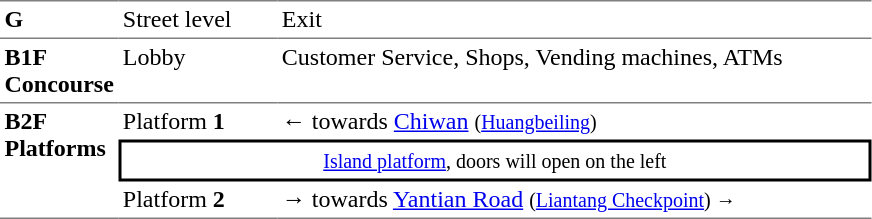<table table border=0 cellspacing=0 cellpadding=3>
<tr>
<td style="border-top:solid 1px gray;" width=50 valign=top><strong>G</strong></td>
<td style="border-top:solid 1px gray;" width=100 valign=top>Street level</td>
<td style="border-top:solid 1px gray;" width=390 valign=top>Exit</td>
</tr>
<tr>
<td style="border-bottom:solid 1px gray; border-top:solid 1px gray;" valign=top width=50><strong>B1F<br>Concourse</strong></td>
<td style="border-bottom:solid 1px gray; border-top:solid 1px gray;" valign=top width=100>Lobby</td>
<td style="border-bottom:solid 1px gray; border-top:solid 1px gray;" valign=top width=390>Customer Service, Shops, Vending machines, ATMs</td>
</tr>
<tr>
<td style="border-bottom:solid 1px gray;" rowspan="3" valign=top><strong>B2F<br>Platforms</strong></td>
<td>Platform <strong>1</strong></td>
<td>←  towards <a href='#'>Chiwan</a> <small>(<a href='#'>Huangbeiling</a>)</small></td>
</tr>
<tr>
<td style="border-right:solid 2px black;border-left:solid 2px black;border-top:solid 2px black;border-bottom:solid 2px black;text-align:center;" colspan=2><small><a href='#'>Island platform</a>, doors will open on the left</small></td>
</tr>
<tr>
<td style="border-bottom:solid 1px gray;">Platform <strong>2</strong></td>
<td style="border-bottom:solid 1px gray;"><span>→</span>  towards <a href='#'>Yantian Road</a> <small>(<a href='#'>Liantang Checkpoint</a>) →</small></td>
</tr>
</table>
